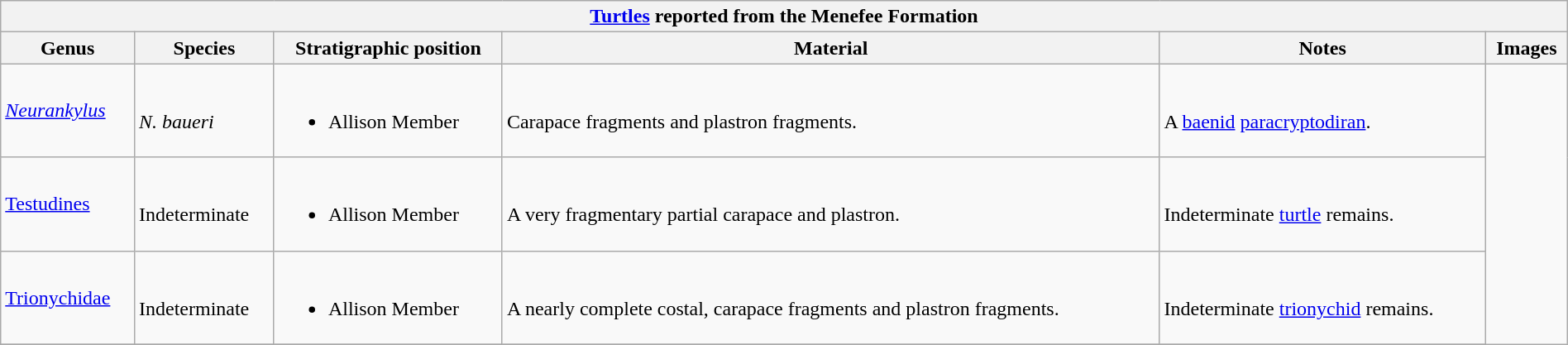<table class="wikitable" align="center" width="100%">
<tr>
<th colspan="7" style="text-align:center;"><strong><a href='#'>Turtles</a> reported from the Menefee Formation</strong></th>
</tr>
<tr>
<th>Genus</th>
<th>Species</th>
<th>Stratigraphic position</th>
<th>Material</th>
<th>Notes</th>
<th>Images</th>
</tr>
<tr>
<td><em><a href='#'>Neurankylus</a></em></td>
<td><br><em>N. baueri</em></td>
<td><br><ul><li>Allison Member</li></ul></td>
<td><br>Carapace fragments and plastron fragments.</td>
<td><br>A <a href='#'>baenid</a> <a href='#'>paracryptodiran</a>.</td>
</tr>
<tr>
<td><a href='#'>Testudines</a></td>
<td><br>Indeterminate</td>
<td><br><ul><li>Allison Member</li></ul></td>
<td><br>A very fragmentary partial carapace and plastron.</td>
<td><br>Indeterminate <a href='#'>turtle</a> remains.</td>
</tr>
<tr>
<td><a href='#'>Trionychidae</a></td>
<td><br>Indeterminate</td>
<td><br><ul><li>Allison Member</li></ul></td>
<td><br>A nearly complete costal, carapace fragments and plastron fragments.</td>
<td><br>Indeterminate <a href='#'>trionychid</a> remains.</td>
</tr>
<tr>
</tr>
</table>
